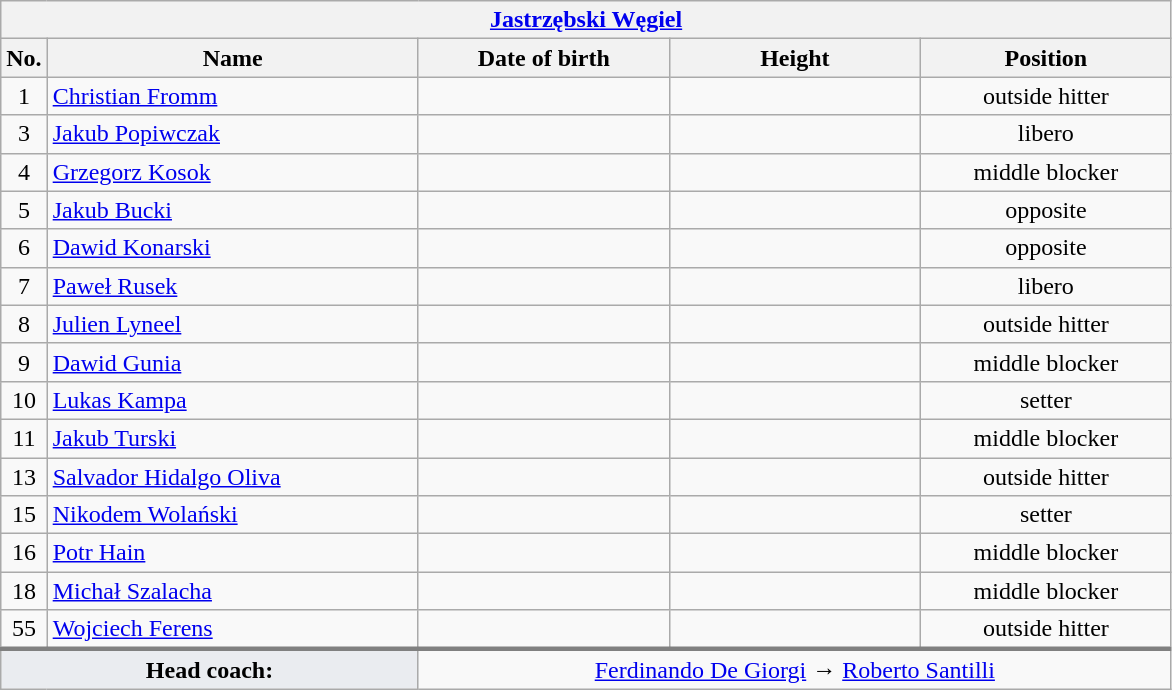<table class="wikitable collapsible collapsed" style="font-size:100%; text-align:center">
<tr>
<th colspan=5 style="width:30em"><a href='#'>Jastrzębski Węgiel</a></th>
</tr>
<tr>
<th>No.</th>
<th style="width:15em">Name</th>
<th style="width:10em">Date of birth</th>
<th style="width:10em">Height</th>
<th style="width:10em">Position</th>
</tr>
<tr>
<td>1</td>
<td align=left> <a href='#'>Christian Fromm</a></td>
<td align=right></td>
<td></td>
<td>outside hitter</td>
</tr>
<tr>
<td>3</td>
<td align=left> <a href='#'>Jakub Popiwczak</a></td>
<td align=right></td>
<td></td>
<td>libero</td>
</tr>
<tr>
<td>4</td>
<td align=left> <a href='#'>Grzegorz Kosok</a></td>
<td align=right></td>
<td></td>
<td>middle blocker</td>
</tr>
<tr>
<td>5</td>
<td align=left> <a href='#'>Jakub Bucki</a></td>
<td align=right></td>
<td></td>
<td>opposite</td>
</tr>
<tr>
<td>6</td>
<td align=left> <a href='#'>Dawid Konarski</a></td>
<td align=right></td>
<td></td>
<td>opposite</td>
</tr>
<tr>
<td>7</td>
<td align=left> <a href='#'>Paweł Rusek</a></td>
<td align=right></td>
<td></td>
<td>libero</td>
</tr>
<tr>
<td>8</td>
<td align=left> <a href='#'>Julien Lyneel</a></td>
<td align=right></td>
<td></td>
<td>outside hitter</td>
</tr>
<tr>
<td>9</td>
<td align=left> <a href='#'>Dawid Gunia</a></td>
<td align=right></td>
<td></td>
<td>middle blocker</td>
</tr>
<tr>
<td>10</td>
<td align=left> <a href='#'>Lukas Kampa</a></td>
<td align=right></td>
<td></td>
<td>setter</td>
</tr>
<tr>
<td>11</td>
<td align=left> <a href='#'>Jakub Turski</a></td>
<td align=right></td>
<td></td>
<td>middle blocker</td>
</tr>
<tr>
<td>13</td>
<td align=left> <a href='#'>Salvador Hidalgo Oliva</a></td>
<td align=right></td>
<td></td>
<td>outside hitter</td>
</tr>
<tr>
<td>15</td>
<td align=left> <a href='#'>Nikodem Wolański</a></td>
<td align=right></td>
<td></td>
<td>setter</td>
</tr>
<tr>
<td>16</td>
<td align=left> <a href='#'>Potr Hain</a></td>
<td align=right></td>
<td></td>
<td>middle blocker</td>
</tr>
<tr>
<td>18</td>
<td align=left> <a href='#'>Michał Szalacha</a></td>
<td align=right></td>
<td></td>
<td>middle blocker</td>
</tr>
<tr>
<td>55</td>
<td align=left> <a href='#'>Wojciech Ferens</a></td>
<td align=right></td>
<td></td>
<td>outside hitter</td>
</tr>
<tr style="border-top: 3px solid grey">
<td colspan=2 style="background:#EAECF0"><strong>Head coach:</strong></td>
<td colspan=3> <a href='#'>Ferdinando De Giorgi</a> →  <a href='#'>Roberto Santilli</a></td>
</tr>
</table>
